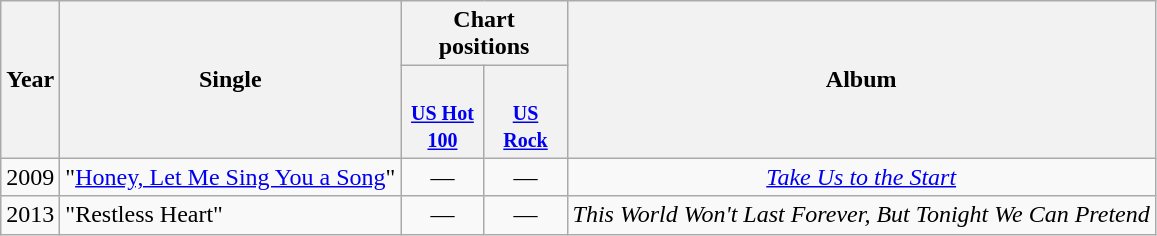<table class="wikitable">
<tr>
<th rowspan="2">Year</th>
<th rowspan="2">Single</th>
<th colspan="2">Chart positions</th>
<th rowspan="2">Album</th>
</tr>
<tr>
<th style="width:3em;"><br><small><a href='#'>US Hot 100</a></small></th>
<th style="width:3em;"><br><small><a href='#'>US Rock</a></small></th>
</tr>
<tr>
<td style="text-align:center;">2009</td>
<td align="left">"<a href='#'>Honey, Let Me Sing You a Song</a>"</td>
<td style="text-align:center;">—</td>
<td style="text-align:center;">—</td>
<td style="text-align:center;"><em><a href='#'>Take Us to the Start</a></em></td>
</tr>
<tr>
<td style="text-align:center;">2013</td>
<td align="left">"Restless Heart"</td>
<td style="text-align:center;">—</td>
<td style="text-align:center;">—</td>
<td style="text-align:center;"><em>This World Won't Last Forever, But Tonight We Can Pretend</em></td>
</tr>
</table>
